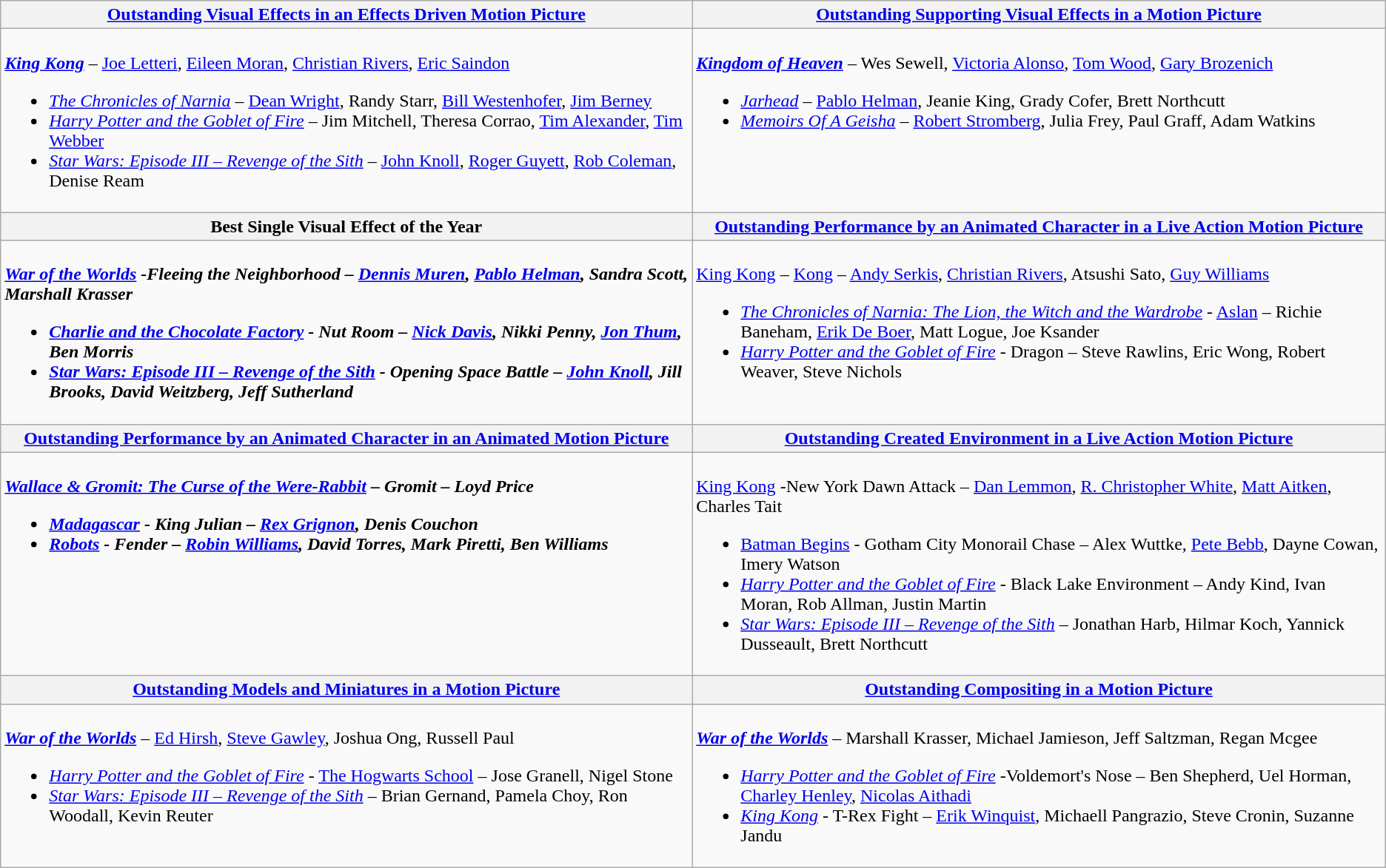<table class=wikitable style="width=100%">
<tr>
<th style="width=50%"><strong><a href='#'>Outstanding Visual Effects in an Effects Driven Motion Picture</a></strong></th>
<th style="width=50%"><strong><a href='#'>Outstanding Supporting Visual Effects in a Motion Picture</a></strong></th>
</tr>
<tr>
<td valign="top"><br><strong><em><a href='#'>King Kong</a></em></strong> – <a href='#'>Joe Letteri</a>, <a href='#'>Eileen Moran</a>, <a href='#'>Christian Rivers</a>, <a href='#'>Eric Saindon</a><ul><li><em><a href='#'>The Chronicles of Narnia</a></em> – <a href='#'>Dean Wright</a>, Randy Starr, <a href='#'>Bill Westenhofer</a>, <a href='#'>Jim Berney</a></li><li><em><a href='#'>Harry Potter and the Goblet of Fire</a></em> – Jim Mitchell, Theresa Corrao, <a href='#'>Tim Alexander</a>, <a href='#'>Tim Webber</a></li><li><em><a href='#'>Star Wars: Episode III – Revenge of the Sith</a></em> – <a href='#'>John Knoll</a>, <a href='#'>Roger Guyett</a>, <a href='#'>Rob Coleman</a>, Denise Ream</li></ul></td>
<td valign="top"><br><strong><em><a href='#'>Kingdom of Heaven</a></em></strong> – Wes Sewell, <a href='#'>Victoria Alonso</a>, <a href='#'>Tom Wood</a>, <a href='#'>Gary Brozenich</a><ul><li><em><a href='#'>Jarhead</a></em> – <a href='#'>Pablo Helman</a>, Jeanie King, Grady Cofer, Brett Northcutt</li><li><em><a href='#'>Memoirs Of A Geisha</a></em> – <a href='#'>Robert Stromberg</a>, Julia Frey, Paul Graff, Adam Watkins</li></ul></td>
</tr>
<tr>
<th style="width=50%"><strong>Best Single Visual Effect of the Year</strong></th>
<th style="width=50%"><strong><a href='#'>Outstanding Performance by an Animated Character in a Live Action Motion Picture</a></strong></th>
</tr>
<tr>
<td valign="top"><br><strong><em><a href='#'>War of the Worlds</a><em> -Fleeing the Neighborhood<strong> – <a href='#'>Dennis Muren</a>, <a href='#'>Pablo Helman</a>, Sandra Scott, Marshall Krasser<ul><li></em><a href='#'>Charlie and the Chocolate Factory</a><em> - Nut Room – <a href='#'>Nick Davis</a>, Nikki Penny, <a href='#'>Jon Thum</a>, Ben Morris</li><li></em><a href='#'>Star Wars: Episode III – Revenge of the Sith</a><em> - Opening Space Battle – <a href='#'>John Knoll</a>, Jill Brooks, David Weitzberg, Jeff Sutherland</li></ul></td>
<td valign="top"><br></em></strong><a href='#'>King Kong</a></em> – <a href='#'>Kong</a></strong> – <a href='#'>Andy Serkis</a>, <a href='#'>Christian Rivers</a>, Atsushi Sato, <a href='#'>Guy Williams</a><ul><li><em><a href='#'>The Chronicles of Narnia: The Lion, the Witch and the Wardrobe</a></em> - <a href='#'>Aslan</a> – Richie Baneham, <a href='#'>Erik De Boer</a>, Matt Logue, Joe Ksander</li><li><em><a href='#'>Harry Potter and the Goblet of Fire</a></em> - Dragon – Steve Rawlins, Eric Wong, Robert Weaver, Steve Nichols</li></ul></td>
</tr>
<tr>
<th style="width=50%"><strong><a href='#'>Outstanding Performance by an Animated Character in an Animated Motion Picture</a></strong></th>
<th style="width=50%"><strong><a href='#'>Outstanding Created Environment in a Live Action Motion Picture</a></strong></th>
</tr>
<tr>
<td valign="top"><br><strong><em><a href='#'>Wallace & Gromit: The Curse of the Were-Rabbit</a><em> – Gromit<strong> – Loyd Price<ul><li></em><a href='#'>Madagascar</a><em> - King Julian – <a href='#'>Rex Grignon</a>, Denis Couchon</li><li></em><a href='#'>Robots</a><em> - Fender – <a href='#'>Robin Williams</a>, David Torres, Mark Piretti, Ben Williams</li></ul></td>
<td valign="top"><br></em></strong><a href='#'>King Kong</a></em> -New York Dawn Attack</strong>  – <a href='#'>Dan Lemmon</a>, <a href='#'>R. Christopher White</a>, <a href='#'>Matt Aitken</a>, Charles Tait<ul><li><a href='#'>Batman Begins</a> - Gotham City Monorail Chase – Alex Wuttke, <a href='#'>Pete Bebb</a>, Dayne Cowan, Imery Watson</li><li><em><a href='#'>Harry Potter and the Goblet of Fire</a></em> - Black Lake Environment – Andy Kind, Ivan Moran, Rob Allman, Justin Martin</li><li><em><a href='#'>Star Wars: Episode III – Revenge of the Sith</a></em> – Jonathan Harb, Hilmar Koch, Yannick Dusseault, Brett Northcutt</li></ul></td>
</tr>
<tr>
<th style="width=50%"><strong><a href='#'>Outstanding Models and Miniatures in a Motion Picture</a></strong></th>
<th style="width=50%"><strong><a href='#'>Outstanding Compositing in a Motion Picture</a></strong></th>
</tr>
<tr>
<td valign="top"><br><strong><em><a href='#'>War of the Worlds</a></em></strong> – <a href='#'>Ed Hirsh</a>, <a href='#'>Steve Gawley</a>, Joshua Ong, Russell Paul<ul><li><em><a href='#'>Harry Potter and the Goblet of Fire</a></em> - <a href='#'>The Hogwarts School</a> – Jose Granell, Nigel Stone</li><li><em><a href='#'>Star Wars: Episode III – Revenge of the Sith</a></em> – Brian Gernand, Pamela Choy, Ron Woodall, Kevin Reuter</li></ul></td>
<td valign="top"><br><strong><em><a href='#'>War of the Worlds</a></em></strong> – Marshall Krasser, Michael Jamieson, Jeff Saltzman, Regan Mcgee<ul><li><em><a href='#'>Harry Potter and the Goblet of Fire</a></em> -Voldemort's Nose – Ben Shepherd, Uel Horman, <a href='#'>Charley Henley</a>, <a href='#'>Nicolas Aithadi</a></li><li><em><a href='#'>King Kong</a></em> - T-Rex Fight – <a href='#'>Erik Winquist</a>, Michaell Pangrazio, Steve Cronin, Suzanne Jandu</li></ul></td>
</tr>
</table>
